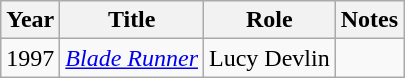<table class="wikitable">
<tr>
<th>Year</th>
<th>Title</th>
<th>Role</th>
<th>Notes</th>
</tr>
<tr>
<td>1997</td>
<td><em><a href='#'>Blade Runner</a></em></td>
<td>Lucy Devlin</td>
<td></td>
</tr>
</table>
